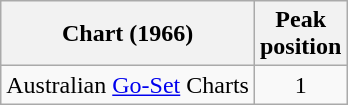<table class="wikitable sortable">
<tr>
<th>Chart (1966)</th>
<th>Peak<br>position</th>
</tr>
<tr>
<td>Australian <a href='#'>Go-Set</a> Charts</td>
<td style="text-align:center;">1</td>
</tr>
</table>
